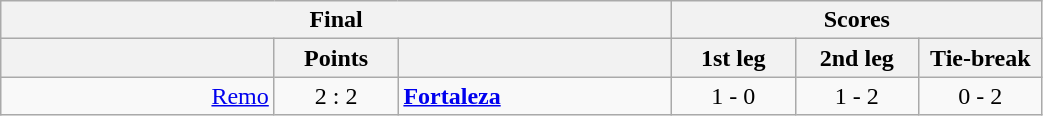<table class="wikitable" style="text-align:center;">
<tr>
<th colspan=3>Final</th>
<th colspan=3>Scores</th>
</tr>
<tr>
<th width="175"></th>
<th width="75">Points</th>
<th width="175"></th>
<th width="75">1st leg</th>
<th width="75">2nd leg</th>
<th width="75">Tie-break</th>
</tr>
<tr>
<td align=right><a href='#'>Remo</a></td>
<td>2 : 2</td>
<td align=left><strong><a href='#'>Fortaleza</a></strong></td>
<td>1 - 0</td>
<td>1 - 2</td>
<td>0 - 2</td>
</tr>
</table>
